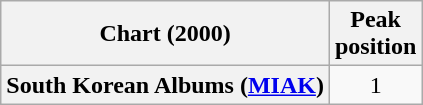<table class="wikitable plainrowheaders">
<tr>
<th>Chart (2000)</th>
<th>Peak<br>position</th>
</tr>
<tr>
<th scope="row">South Korean Albums (<a href='#'>MIAK</a>)</th>
<td style="text-align:center;">1</td>
</tr>
</table>
